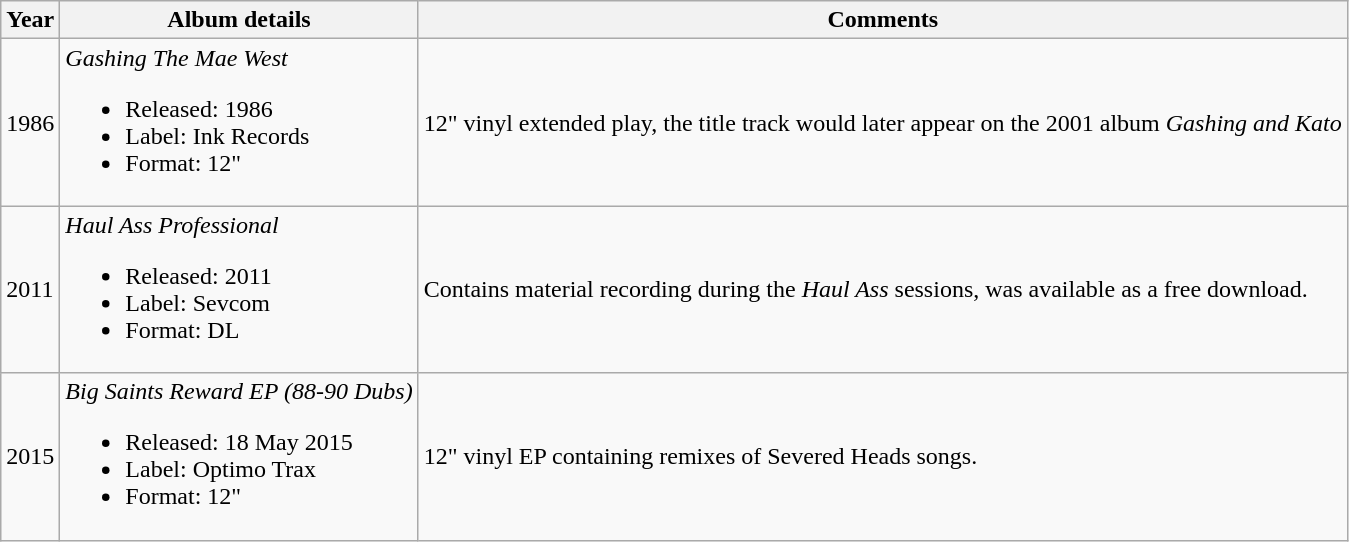<table class="wikitable">
<tr>
<th>Year</th>
<th>Album details</th>
<th>Comments</th>
</tr>
<tr>
<td>1986</td>
<td align="left"><em>Gashing The Mae West</em><br><ul><li>Released: 1986</li><li>Label: Ink Records</li><li>Format: 12"</li></ul></td>
<td>12" vinyl extended play, the title track would later appear on the 2001 album <em>Gashing and Kato</em></td>
</tr>
<tr>
<td>2011</td>
<td align="left"><em>Haul Ass Professional</em><br><ul><li>Released: 2011</li><li>Label: Sevcom</li><li>Format: DL</li></ul></td>
<td>Contains material recording during the <em>Haul Ass</em> sessions, was available as a free download.</td>
</tr>
<tr>
<td>2015</td>
<td align="left"><em>Big Saints Reward EP (88-90 Dubs)</em><br><ul><li>Released: 18 May 2015</li><li>Label: Optimo Trax</li><li>Format: 12"</li></ul></td>
<td>12" vinyl EP containing remixes of Severed Heads songs.</td>
</tr>
</table>
